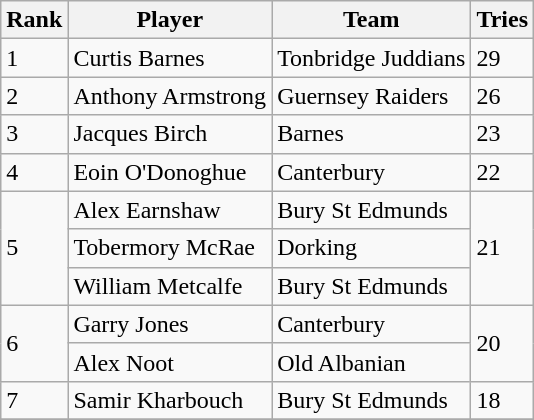<table class="wikitable">
<tr>
<th>Rank</th>
<th>Player</th>
<th>Team</th>
<th>Tries</th>
</tr>
<tr>
<td>1</td>
<td>Curtis Barnes</td>
<td>Tonbridge Juddians</td>
<td>29</td>
</tr>
<tr>
<td>2</td>
<td>Anthony Armstrong</td>
<td>Guernsey Raiders</td>
<td>26</td>
</tr>
<tr>
<td>3</td>
<td>Jacques Birch</td>
<td>Barnes</td>
<td>23</td>
</tr>
<tr>
<td>4</td>
<td>Eoin O'Donoghue</td>
<td>Canterbury</td>
<td>22</td>
</tr>
<tr>
<td rowspan=3>5</td>
<td>Alex Earnshaw</td>
<td>Bury St Edmunds</td>
<td rowspan=3>21</td>
</tr>
<tr>
<td>Tobermory McRae</td>
<td>Dorking</td>
</tr>
<tr>
<td>William Metcalfe</td>
<td>Bury St Edmunds</td>
</tr>
<tr>
<td rowspan=2>6</td>
<td>Garry Jones</td>
<td>Canterbury</td>
<td rowspan=2>20</td>
</tr>
<tr>
<td>Alex Noot</td>
<td>Old Albanian</td>
</tr>
<tr>
<td>7</td>
<td>Samir Kharbouch</td>
<td>Bury St Edmunds</td>
<td>18</td>
</tr>
<tr>
</tr>
</table>
